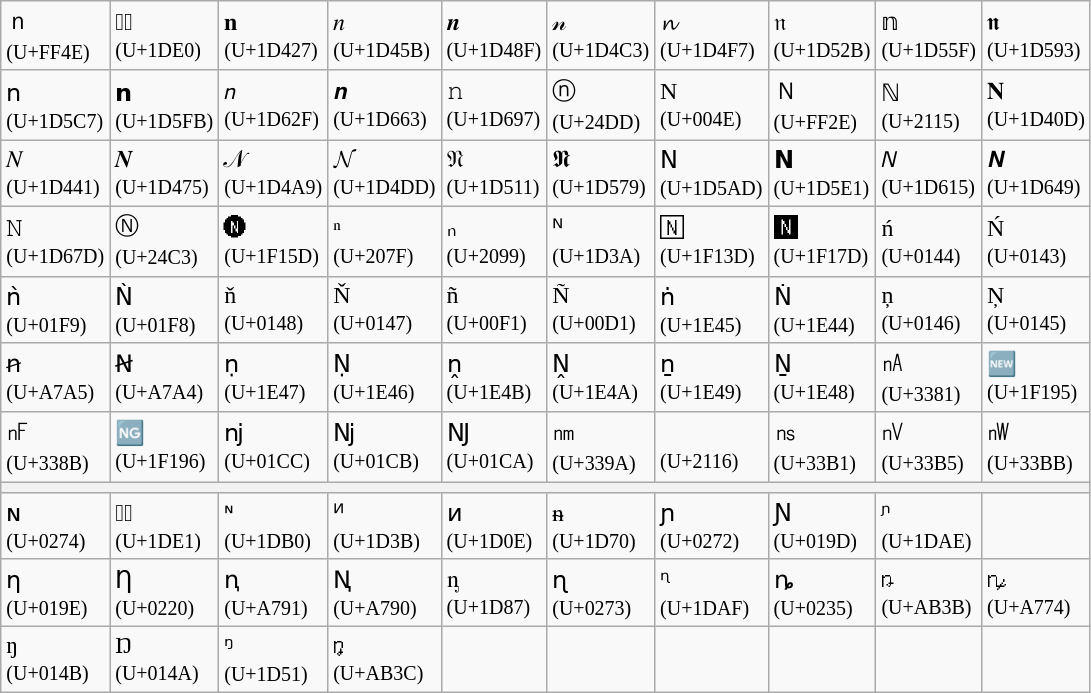<table class="wikitable">
<tr>
<td>ｎ <br><small>(U+FF4E)</small></td>
<td>◌ᷠ <br><small>(U+1DE0)</small></td>
<td>𝐧 <br><small>(U+1D427)</small></td>
<td>𝑛 <br><small>(U+1D45B)</small></td>
<td>𝒏 <br><small>(U+1D48F)</small></td>
<td>𝓃 <br><small>(U+1D4C3)</small></td>
<td>𝓷 <br><small>(U+1D4F7)</small></td>
<td>𝔫 <br><small>(U+1D52B)</small></td>
<td>𝕟 <br><small>(U+1D55F)</small></td>
<td>𝖓 <br><small>(U+1D593)</small></td>
</tr>
<tr>
<td>𝗇 <br><small>(U+1D5C7)</small></td>
<td>𝗻 <br><small>(U+1D5FB)</small></td>
<td>𝘯 <br><small>(U+1D62F)</small></td>
<td>𝙣 <br><small>(U+1D663)</small></td>
<td>𝚗 <br><small>(U+1D697)</small></td>
<td>ⓝ <br><small>(U+24DD)</small></td>
<td>N <br><small>(U+004E)</small></td>
<td>Ｎ <br><small>(U+FF2E)</small></td>
<td>ℕ <br><small>(U+2115)</small></td>
<td>𝐍 <br><small>(U+1D40D)</small></td>
</tr>
<tr>
<td>𝑁 <br><small>(U+1D441)</small></td>
<td>𝑵 <br><small>(U+1D475)</small></td>
<td>𝒩 <br><small>(U+1D4A9)</small></td>
<td>𝓝 <br><small>(U+1D4DD)</small></td>
<td>𝔑 <br><small>(U+1D511)</small></td>
<td>𝕹 <br><small>(U+1D579)</small></td>
<td>𝖭 <br><small>(U+1D5AD)</small></td>
<td>𝗡 <br><small>(U+1D5E1)</small></td>
<td>𝘕 <br><small>(U+1D615)</small></td>
<td>𝙉 <br><small>(U+1D649)</small></td>
</tr>
<tr>
<td>𝙽 <br><small>(U+1D67D)</small></td>
<td>Ⓝ <br><small>(U+24C3)</small></td>
<td>🅝 <br><small>(U+1F15D)</small></td>
<td>ⁿ <br><small>(U+207F)</small></td>
<td>ₙ <br><small>(U+2099)</small></td>
<td>ᴺ <br><small>(U+1D3A)</small></td>
<td>🄽 <br><small>(U+1F13D)</small></td>
<td>🅽 <br><small>(U+1F17D)</small></td>
<td>ń <br><small>(U+0144)</small></td>
<td>Ń <br><small>(U+0143)</small></td>
</tr>
<tr>
<td>ǹ <br><small>(U+01F9)</small></td>
<td>Ǹ <br><small>(U+01F8)</small></td>
<td>ň <br><small>(U+0148)</small></td>
<td>Ň <br><small>(U+0147)</small></td>
<td>ñ <br><small>(U+00F1)</small></td>
<td>Ñ <br><small>(U+00D1)</small></td>
<td>ṅ <br><small>(U+1E45)</small></td>
<td>Ṅ <br><small>(U+1E44)</small></td>
<td>ņ <br><small>(U+0146)</small></td>
<td>Ņ <br><small>(U+0145)</small></td>
</tr>
<tr>
<td>ꞥ <br><small>(U+A7A5)</small></td>
<td>Ꞥ <br><small>(U+A7A4)</small></td>
<td>ṇ <br><small>(U+1E47)</small></td>
<td>Ṇ <br><small>(U+1E46)</small></td>
<td>ṋ <br><small>(U+1E4B)</small></td>
<td>Ṋ <br><small>(U+1E4A)</small></td>
<td>ṉ <br><small>(U+1E49)</small></td>
<td>Ṉ <br><small>(U+1E48)</small></td>
<td>㎁ <br><small>(U+3381)</small></td>
<td>🆕 <br><small>(U+1F195)</small></td>
</tr>
<tr>
<td>㎋ <br><small>(U+338B)</small></td>
<td>🆖 <br><small>(U+1F196)</small></td>
<td>ǌ <br><small>(U+01CC)</small></td>
<td>ǋ <br><small>(U+01CB)</small></td>
<td>Ǌ <br><small>(U+01CA)</small></td>
<td>㎚ <br><small>(U+339A)</small></td>
<td> <br><small>(U+2116)</small></td>
<td>㎱ <br><small>(U+33B1)</small></td>
<td>㎵ <br><small>(U+33B5)</small></td>
<td>㎻ <br><small>(U+33BB)</small></td>
</tr>
<tr>
<th colspan=10></th>
</tr>
<tr>
<td>ɴ <br><small>(U+0274)</small></td>
<td>◌ᷡ <br><small>(U+1DE1)</small></td>
<td>ᶰ <br><small>(U+1DB0)</small></td>
<td>ᴻ <br><small>(U+1D3B)</small></td>
<td>ᴎ <br><small>(U+1D0E)</small></td>
<td>ᵰ <br><small>(U+1D70)</small></td>
<td>ɲ <br><small>(U+0272)</small></td>
<td>Ɲ <br><small>(U+019D)</small></td>
<td>ᶮ <br><small>(U+1DAE)</small></td>
<td></td>
</tr>
<tr>
<td>ƞ <br><small>(U+019E)</small></td>
<td>Ƞ <br><small>(U+0220)</small></td>
<td>ꞑ <br><small>(U+A791)</small></td>
<td>Ꞑ <br><small>(U+A790)</small></td>
<td>ᶇ <br><small>(U+1D87)</small></td>
<td>ɳ <br><small>(U+0273)</small></td>
<td>ᶯ <br><small>(U+1DAF)</small></td>
<td>ȵ <br><small>(U+0235)</small></td>
<td>ꬻ <br><small>(U+AB3B)</small></td>
<td>ꝴ <br><small>(U+A774)</small></td>
</tr>
<tr>
<td>ŋ <br><small>(U+014B)</small></td>
<td>Ŋ <br><small>(U+014A)</small></td>
<td>ᵑ <br><small>(U+1D51)</small></td>
<td>ꬼ <br><small>(U+AB3C)</small></td>
<td></td>
<td></td>
<td></td>
<td></td>
<td></td>
<td></td>
</tr>
</table>
